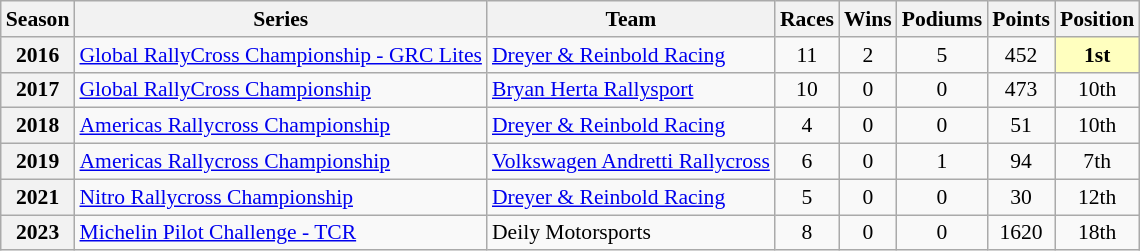<table class="wikitable" style="font-size: 90%; text-align:center">
<tr>
<th>Season</th>
<th>Series</th>
<th>Team</th>
<th>Races</th>
<th>Wins</th>
<th>Podiums</th>
<th>Points</th>
<th>Position</th>
</tr>
<tr>
<th>2016</th>
<td align="left"><a href='#'>Global RallyCross Championship - GRC Lites</a></td>
<td align="left"><a href='#'>Dreyer & Reinbold Racing</a></td>
<td>11</td>
<td>2</td>
<td>5</td>
<td>452</td>
<td style="background:#FFFFBF;"><strong>1st</strong></td>
</tr>
<tr>
<th>2017</th>
<td align="left"><a href='#'>Global RallyCross Championship</a></td>
<td align="left"><a href='#'>Bryan Herta Rallysport</a></td>
<td>10</td>
<td>0</td>
<td>0</td>
<td>473</td>
<td>10th</td>
</tr>
<tr>
<th>2018</th>
<td align="left"><a href='#'>Americas Rallycross Championship</a></td>
<td align="left"><a href='#'>Dreyer & Reinbold Racing</a></td>
<td>4</td>
<td>0</td>
<td>0</td>
<td>51</td>
<td>10th</td>
</tr>
<tr>
<th>2019</th>
<td align="left"><a href='#'>Americas Rallycross Championship</a></td>
<td align="left"><a href='#'>Volkswagen Andretti Rallycross</a></td>
<td>6</td>
<td>0</td>
<td>1</td>
<td>94</td>
<td>7th</td>
</tr>
<tr>
<th>2021</th>
<td align="left"><a href='#'>Nitro Rallycross Championship</a></td>
<td align="left"><a href='#'>Dreyer & Reinbold Racing</a></td>
<td>5</td>
<td>0</td>
<td>0</td>
<td>30</td>
<td>12th</td>
</tr>
<tr>
<th>2023</th>
<td align=left><a href='#'>Michelin Pilot Challenge - TCR</a></td>
<td align=left>Deily Motorsports</td>
<td>8</td>
<td>0</td>
<td>0</td>
<td>1620</td>
<td>18th</td>
</tr>
</table>
